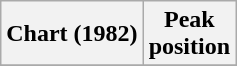<table class="wikitable sortable">
<tr>
<th align="left">Chart (1982)</th>
<th align="center">Peak<br>position</th>
</tr>
<tr>
</tr>
</table>
